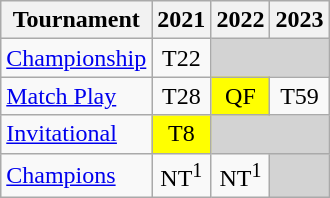<table class="wikitable" style="text-align:center;">
<tr>
<th>Tournament</th>
<th>2021</th>
<th>2022</th>
<th>2023</th>
</tr>
<tr>
<td align="left"><a href='#'>Championship</a></td>
<td>T22</td>
<td colspan=2 style="background:#D3D3D3;"></td>
</tr>
<tr>
<td align="left"><a href='#'>Match Play</a></td>
<td>T28</td>
<td style="background:yellow;">QF</td>
<td>T59</td>
</tr>
<tr>
<td align="left"><a href='#'>Invitational</a></td>
<td style="background:yellow;">T8</td>
<td colspan=2 style="background:#D3D3D3;"></td>
</tr>
<tr>
<td align="left"><a href='#'>Champions</a></td>
<td>NT<sup>1</sup></td>
<td>NT<sup>1</sup></td>
<td colspan=1 style="background:#D3D3D3;"></td>
</tr>
</table>
